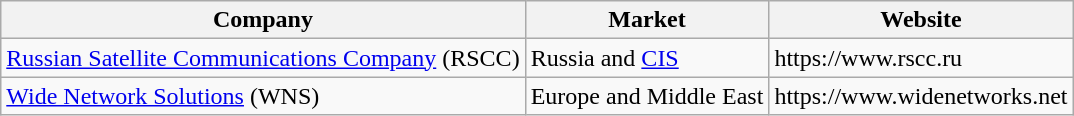<table class="wikitable">
<tr>
<th>Company</th>
<th>Market</th>
<th>Website</th>
</tr>
<tr>
<td><a href='#'>Russian Satellite Communications Company</a> (RSCC)</td>
<td>Russia and <a href='#'>CIS</a></td>
<td>https://www.rscc.ru</td>
</tr>
<tr>
<td><a href='#'>Wide Network Solutions</a> (WNS)</td>
<td>Europe and Middle East</td>
<td>https://www.widenetworks.net</td>
</tr>
</table>
